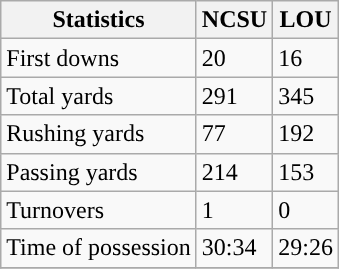<table class="wikitable">
<tr>
<th>Statistics</th>
<th>NCSU</th>
<th>LOU</th>
</tr>
<tr>
<td>First downs</td>
<td>20</td>
<td>16</td>
</tr>
<tr>
<td>Total yards</td>
<td>291</td>
<td>345</td>
</tr>
<tr>
<td>Rushing yards</td>
<td>77</td>
<td>192</td>
</tr>
<tr>
<td>Passing yards</td>
<td>214</td>
<td>153</td>
</tr>
<tr>
<td>Turnovers</td>
<td>1</td>
<td>0</td>
</tr>
<tr>
<td>Time of possession</td>
<td>30:34</td>
<td>29:26</td>
</tr>
<tr>
</tr>
</table>
